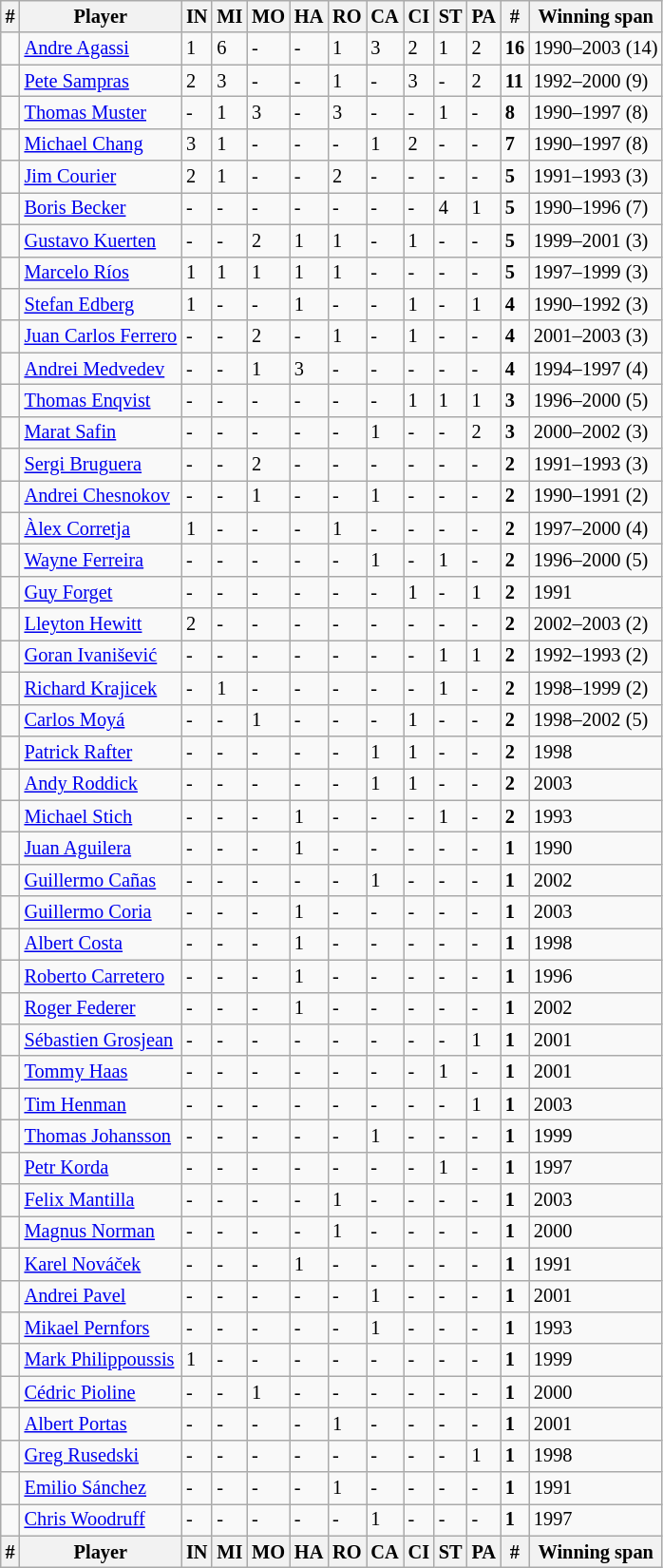<table class="sortable wikitable" style="font-size: 85%">
<tr>
<th>#</th>
<th>Player</th>
<th>IN</th>
<th>MI</th>
<th>MO</th>
<th>HA</th>
<th>RO</th>
<th>CA</th>
<th>CI</th>
<th>ST</th>
<th>PA</th>
<th>#</th>
<th>Winning span</th>
</tr>
<tr>
<td></td>
<td> <a href='#'>Andre Agassi</a></td>
<td>1</td>
<td>6</td>
<td>-</td>
<td>-</td>
<td>1</td>
<td>3</td>
<td>2</td>
<td>1</td>
<td>2</td>
<td><strong>16</strong></td>
<td>1990–2003 (14)</td>
</tr>
<tr>
<td></td>
<td> <a href='#'>Pete Sampras</a></td>
<td>2</td>
<td>3</td>
<td>-</td>
<td>-</td>
<td>1</td>
<td>-</td>
<td>3</td>
<td>-</td>
<td>2</td>
<td><strong>11</strong></td>
<td>1992–2000 (9)</td>
</tr>
<tr>
<td></td>
<td> <a href='#'>Thomas Muster</a></td>
<td>-</td>
<td>1</td>
<td>3</td>
<td>-</td>
<td>3</td>
<td>-</td>
<td>-</td>
<td>1</td>
<td>-</td>
<td><strong>8</strong></td>
<td>1990–1997 (8)</td>
</tr>
<tr>
<td></td>
<td> <a href='#'>Michael Chang</a></td>
<td>3</td>
<td>1</td>
<td>-</td>
<td>-</td>
<td>-</td>
<td>1</td>
<td>2</td>
<td>-</td>
<td>-</td>
<td><strong>7</strong></td>
<td>1990–1997 (8)</td>
</tr>
<tr>
<td></td>
<td> <a href='#'>Jim Courier</a></td>
<td>2</td>
<td>1</td>
<td>-</td>
<td>-</td>
<td>2</td>
<td>-</td>
<td>-</td>
<td>-</td>
<td>-</td>
<td><strong>5</strong></td>
<td>1991–1993 (3)</td>
</tr>
<tr>
<td></td>
<td> <a href='#'>Boris Becker</a></td>
<td>-</td>
<td>-</td>
<td>-</td>
<td>-</td>
<td>-</td>
<td>-</td>
<td>-</td>
<td>4</td>
<td>1</td>
<td><strong>5</strong></td>
<td>1990–1996 (7)</td>
</tr>
<tr>
<td></td>
<td> <a href='#'>Gustavo Kuerten</a></td>
<td>-</td>
<td>-</td>
<td>2</td>
<td>1</td>
<td>1</td>
<td>-</td>
<td>1</td>
<td>-</td>
<td>-</td>
<td><strong>5</strong></td>
<td>1999–2001 (3)</td>
</tr>
<tr>
<td></td>
<td> <a href='#'>Marcelo Ríos</a></td>
<td>1</td>
<td>1</td>
<td>1</td>
<td>1</td>
<td>1</td>
<td>-</td>
<td>-</td>
<td>-</td>
<td>-</td>
<td><strong>5</strong></td>
<td>1997–1999 (3)</td>
</tr>
<tr>
<td></td>
<td> <a href='#'>Stefan Edberg</a></td>
<td>1</td>
<td>-</td>
<td>-</td>
<td>1</td>
<td>-</td>
<td>-</td>
<td>1</td>
<td>-</td>
<td>1</td>
<td><strong>4</strong></td>
<td>1990–1992 (3)</td>
</tr>
<tr>
<td></td>
<td> <a href='#'>Juan Carlos Ferrero</a></td>
<td>-</td>
<td>-</td>
<td>2</td>
<td>-</td>
<td>1</td>
<td>-</td>
<td>1</td>
<td>-</td>
<td>-</td>
<td><strong>4</strong></td>
<td>2001–2003 (3)</td>
</tr>
<tr>
<td></td>
<td> <a href='#'>Andrei Medvedev</a></td>
<td>-</td>
<td>-</td>
<td>1</td>
<td>3</td>
<td>-</td>
<td>-</td>
<td>-</td>
<td>-</td>
<td>-</td>
<td><strong>4</strong></td>
<td>1994–1997 (4)</td>
</tr>
<tr>
<td></td>
<td> <a href='#'>Thomas Enqvist</a></td>
<td>-</td>
<td>-</td>
<td>-</td>
<td>-</td>
<td>-</td>
<td>-</td>
<td>1</td>
<td>1</td>
<td>1</td>
<td><strong>3</strong></td>
<td>1996–2000 (5)</td>
</tr>
<tr>
<td></td>
<td> <a href='#'>Marat Safin</a></td>
<td>-</td>
<td>-</td>
<td>-</td>
<td>-</td>
<td>-</td>
<td>1</td>
<td>-</td>
<td>-</td>
<td>2</td>
<td><strong>3</strong></td>
<td>2000–2002 (3)</td>
</tr>
<tr>
<td></td>
<td> <a href='#'>Sergi Bruguera</a></td>
<td>-</td>
<td>-</td>
<td>2</td>
<td>-</td>
<td>-</td>
<td>-</td>
<td>-</td>
<td>-</td>
<td>-</td>
<td><strong>2</strong></td>
<td>1991–1993 (3)</td>
</tr>
<tr>
<td></td>
<td> <a href='#'>Andrei Chesnokov</a></td>
<td>-</td>
<td>-</td>
<td>1</td>
<td>-</td>
<td>-</td>
<td>1</td>
<td>-</td>
<td>-</td>
<td>-</td>
<td><strong>2</strong></td>
<td>1990–1991 (2)</td>
</tr>
<tr>
<td></td>
<td> <a href='#'>Àlex Corretja</a></td>
<td>1</td>
<td>-</td>
<td>-</td>
<td>-</td>
<td>1</td>
<td>-</td>
<td>-</td>
<td>-</td>
<td>-</td>
<td><strong>2</strong></td>
<td>1997–2000 (4)</td>
</tr>
<tr>
<td></td>
<td> <a href='#'>Wayne Ferreira</a></td>
<td>-</td>
<td>-</td>
<td>-</td>
<td>-</td>
<td>-</td>
<td>1</td>
<td>-</td>
<td>1</td>
<td>-</td>
<td><strong>2</strong></td>
<td>1996–2000 (5)</td>
</tr>
<tr>
<td></td>
<td> <a href='#'>Guy Forget</a></td>
<td>-</td>
<td>-</td>
<td>-</td>
<td>-</td>
<td>-</td>
<td>-</td>
<td>1</td>
<td>-</td>
<td>1</td>
<td><strong>2</strong></td>
<td>1991</td>
</tr>
<tr>
<td></td>
<td> <a href='#'>Lleyton Hewitt</a></td>
<td>2</td>
<td>-</td>
<td>-</td>
<td>-</td>
<td>-</td>
<td>-</td>
<td>-</td>
<td>-</td>
<td>-</td>
<td><strong>2</strong></td>
<td>2002–2003 (2)</td>
</tr>
<tr>
<td></td>
<td> <a href='#'>Goran Ivanišević</a></td>
<td>-</td>
<td>-</td>
<td>-</td>
<td>-</td>
<td>-</td>
<td>-</td>
<td>-</td>
<td>1</td>
<td>1</td>
<td><strong>2</strong></td>
<td>1992–1993 (2)</td>
</tr>
<tr>
<td></td>
<td> <a href='#'>Richard Krajicek</a></td>
<td>-</td>
<td>1</td>
<td>-</td>
<td>-</td>
<td>-</td>
<td>-</td>
<td>-</td>
<td>1</td>
<td>-</td>
<td><strong>2</strong></td>
<td>1998–1999 (2)</td>
</tr>
<tr>
<td></td>
<td> <a href='#'>Carlos Moyá</a></td>
<td>-</td>
<td>-</td>
<td>1</td>
<td>-</td>
<td>-</td>
<td>-</td>
<td>1</td>
<td>-</td>
<td>-</td>
<td><strong>2</strong></td>
<td>1998–2002 (5)</td>
</tr>
<tr>
<td></td>
<td> <a href='#'>Patrick Rafter</a></td>
<td>-</td>
<td>-</td>
<td>-</td>
<td>-</td>
<td>-</td>
<td>1</td>
<td>1</td>
<td>-</td>
<td>-</td>
<td><strong>2</strong></td>
<td>1998</td>
</tr>
<tr>
<td></td>
<td> <a href='#'>Andy Roddick</a></td>
<td>-</td>
<td>-</td>
<td>-</td>
<td>-</td>
<td>-</td>
<td>1</td>
<td>1</td>
<td>-</td>
<td>-</td>
<td><strong>2</strong></td>
<td>2003</td>
</tr>
<tr>
<td></td>
<td> <a href='#'>Michael Stich</a></td>
<td>-</td>
<td>-</td>
<td>-</td>
<td>1</td>
<td>-</td>
<td>-</td>
<td>-</td>
<td>1</td>
<td>-</td>
<td><strong>2</strong></td>
<td>1993</td>
</tr>
<tr>
<td></td>
<td> <a href='#'>Juan Aguilera</a></td>
<td>-</td>
<td>-</td>
<td>-</td>
<td>1</td>
<td>-</td>
<td>-</td>
<td>-</td>
<td>-</td>
<td>-</td>
<td><strong>1</strong></td>
<td>1990</td>
</tr>
<tr>
<td></td>
<td> <a href='#'>Guillermo Cañas</a></td>
<td>-</td>
<td>-</td>
<td>-</td>
<td>-</td>
<td>-</td>
<td>1</td>
<td>-</td>
<td>-</td>
<td>-</td>
<td><strong>1</strong></td>
<td>2002</td>
</tr>
<tr>
<td></td>
<td> <a href='#'>Guillermo Coria</a></td>
<td>-</td>
<td>-</td>
<td>-</td>
<td>1</td>
<td>-</td>
<td>-</td>
<td>-</td>
<td>-</td>
<td>-</td>
<td><strong>1</strong></td>
<td>2003</td>
</tr>
<tr>
<td></td>
<td> <a href='#'>Albert Costa</a></td>
<td>-</td>
<td>-</td>
<td>-</td>
<td>1</td>
<td>-</td>
<td>-</td>
<td>-</td>
<td>-</td>
<td>-</td>
<td><strong>1</strong></td>
<td>1998</td>
</tr>
<tr>
<td></td>
<td> <a href='#'>Roberto Carretero</a></td>
<td>-</td>
<td>-</td>
<td>-</td>
<td>1</td>
<td>-</td>
<td>-</td>
<td>-</td>
<td>-</td>
<td>-</td>
<td><strong>1</strong></td>
<td>1996</td>
</tr>
<tr>
<td></td>
<td> <a href='#'>Roger Federer</a></td>
<td>-</td>
<td>-</td>
<td>-</td>
<td>1</td>
<td>-</td>
<td>-</td>
<td>-</td>
<td>-</td>
<td>-</td>
<td><strong>1</strong></td>
<td>2002</td>
</tr>
<tr>
<td></td>
<td> <a href='#'>Sébastien Grosjean</a></td>
<td>-</td>
<td>-</td>
<td>-</td>
<td>-</td>
<td>-</td>
<td>-</td>
<td>-</td>
<td>-</td>
<td>1</td>
<td><strong>1</strong></td>
<td>2001</td>
</tr>
<tr>
<td></td>
<td> <a href='#'>Tommy Haas</a></td>
<td>-</td>
<td>-</td>
<td>-</td>
<td>-</td>
<td>-</td>
<td>-</td>
<td>-</td>
<td>1</td>
<td>-</td>
<td><strong>1</strong></td>
<td>2001</td>
</tr>
<tr>
<td></td>
<td> <a href='#'>Tim Henman</a></td>
<td>-</td>
<td>-</td>
<td>-</td>
<td>-</td>
<td>-</td>
<td>-</td>
<td>-</td>
<td>-</td>
<td>1</td>
<td><strong>1</strong></td>
<td>2003</td>
</tr>
<tr>
<td></td>
<td> <a href='#'>Thomas Johansson</a></td>
<td>-</td>
<td>-</td>
<td>-</td>
<td>-</td>
<td>-</td>
<td>1</td>
<td>-</td>
<td>-</td>
<td>-</td>
<td><strong>1</strong></td>
<td>1999</td>
</tr>
<tr>
<td></td>
<td> <a href='#'>Petr Korda</a></td>
<td>-</td>
<td>-</td>
<td>-</td>
<td>-</td>
<td>-</td>
<td>-</td>
<td>-</td>
<td>1</td>
<td>-</td>
<td><strong>1</strong></td>
<td>1997</td>
</tr>
<tr>
<td></td>
<td> <a href='#'>Felix Mantilla</a></td>
<td>-</td>
<td>-</td>
<td>-</td>
<td>-</td>
<td>1</td>
<td>-</td>
<td>-</td>
<td>-</td>
<td>-</td>
<td><strong>1</strong></td>
<td>2003</td>
</tr>
<tr>
<td></td>
<td> <a href='#'>Magnus Norman</a></td>
<td>-</td>
<td>-</td>
<td>-</td>
<td>-</td>
<td>1</td>
<td>-</td>
<td>-</td>
<td>-</td>
<td>-</td>
<td><strong>1</strong></td>
<td>2000</td>
</tr>
<tr>
<td></td>
<td> <a href='#'>Karel Nováček</a></td>
<td>-</td>
<td>-</td>
<td>-</td>
<td>1</td>
<td>-</td>
<td>-</td>
<td>-</td>
<td>-</td>
<td>-</td>
<td><strong>1</strong></td>
<td>1991</td>
</tr>
<tr>
<td></td>
<td> <a href='#'>Andrei Pavel</a></td>
<td>-</td>
<td>-</td>
<td>-</td>
<td>-</td>
<td>-</td>
<td>1</td>
<td>-</td>
<td>-</td>
<td>-</td>
<td><strong>1</strong></td>
<td>2001</td>
</tr>
<tr>
<td></td>
<td> <a href='#'>Mikael Pernfors</a></td>
<td>-</td>
<td>-</td>
<td>-</td>
<td>-</td>
<td>-</td>
<td>1</td>
<td>-</td>
<td>-</td>
<td>-</td>
<td><strong>1</strong></td>
<td>1993</td>
</tr>
<tr>
<td></td>
<td> <a href='#'>Mark Philippoussis</a></td>
<td>1</td>
<td>-</td>
<td>-</td>
<td>-</td>
<td>-</td>
<td>-</td>
<td>-</td>
<td>-</td>
<td>-</td>
<td><strong>1</strong></td>
<td>1999</td>
</tr>
<tr>
<td></td>
<td> <a href='#'>Cédric Pioline</a></td>
<td>-</td>
<td>-</td>
<td>1</td>
<td>-</td>
<td>-</td>
<td>-</td>
<td>-</td>
<td>-</td>
<td>-</td>
<td><strong>1</strong></td>
<td>2000</td>
</tr>
<tr>
<td></td>
<td> <a href='#'>Albert Portas</a></td>
<td>-</td>
<td>-</td>
<td>-</td>
<td>-</td>
<td>1</td>
<td>-</td>
<td>-</td>
<td>-</td>
<td>-</td>
<td><strong>1</strong></td>
<td>2001</td>
</tr>
<tr>
<td></td>
<td> <a href='#'>Greg Rusedski</a></td>
<td>-</td>
<td>-</td>
<td>-</td>
<td>-</td>
<td>-</td>
<td>-</td>
<td>-</td>
<td>-</td>
<td>1</td>
<td><strong>1</strong></td>
<td>1998</td>
</tr>
<tr>
<td></td>
<td> <a href='#'>Emilio Sánchez</a></td>
<td>-</td>
<td>-</td>
<td>-</td>
<td>-</td>
<td>1</td>
<td>-</td>
<td>-</td>
<td>-</td>
<td>-</td>
<td><strong>1</strong></td>
<td>1991</td>
</tr>
<tr>
<td></td>
<td> <a href='#'>Chris Woodruff</a></td>
<td>-</td>
<td>-</td>
<td>-</td>
<td>-</td>
<td>-</td>
<td>1</td>
<td>-</td>
<td>-</td>
<td>-</td>
<td><strong>1</strong></td>
<td>1997</td>
</tr>
<tr>
<th>#</th>
<th>Player</th>
<th>IN</th>
<th>MI</th>
<th>MO</th>
<th>HA</th>
<th>RO</th>
<th>CA</th>
<th>CI</th>
<th>ST</th>
<th>PA</th>
<th>#</th>
<th>Winning span</th>
</tr>
</table>
